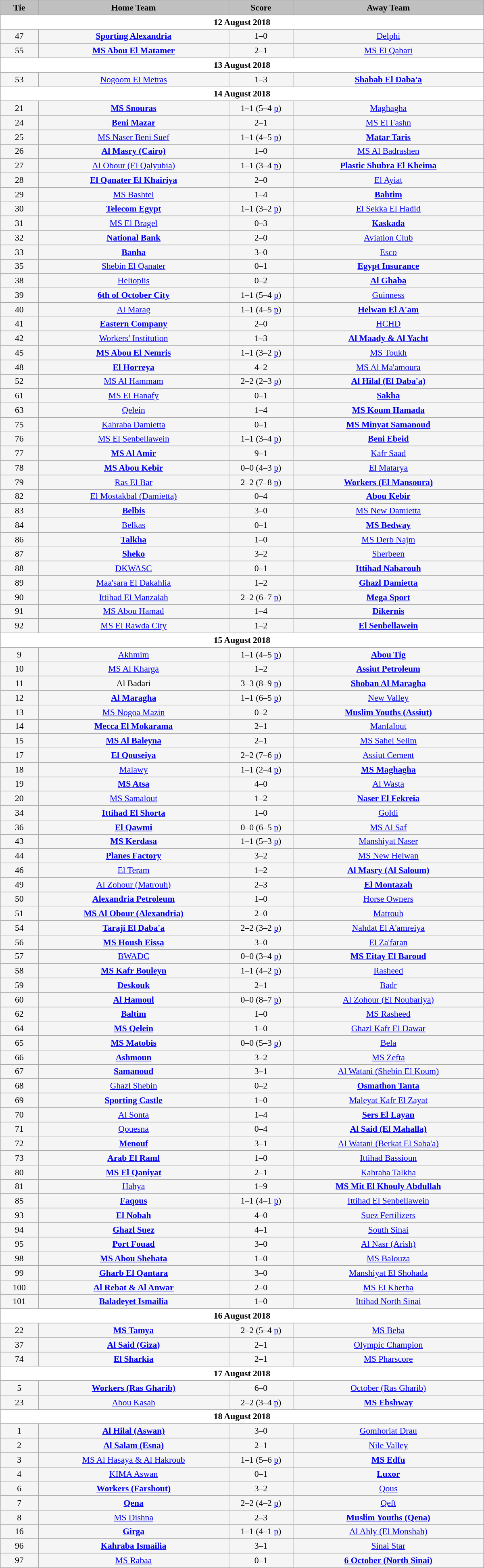<table class="wikitable" style="width: 800px; height:50px; background:WhiteSmoke; text-align:center; font-size:90%">
<tr>
<td scope="col" style="width:  7.25%; background:silver;"><strong>Tie</strong></td>
<td scope="col" style="width: 36.50%; background:silver;"><strong>Home Team</strong></td>
<td scope="col" style="width: 12.25%; background:silver;"><strong>Score</strong></td>
<td scope="col" style="width: 36.50%; background:silver;"><strong>Away Team</strong></td>
</tr>
<tr>
<td colspan="4" style= background:White><strong>12 August 2018</strong></td>
</tr>
<tr>
<td>47</td>
<td><strong><a href='#'>Sporting Alexandria</a></strong></td>
<td>1–0</td>
<td><a href='#'>Delphi</a></td>
</tr>
<tr>
<td>55</td>
<td><strong><a href='#'>MS Abou El Matamer</a></strong></td>
<td>2–1</td>
<td><a href='#'>MS El Qabari</a></td>
</tr>
<tr>
<td colspan="4" style= background:White><strong>13 August 2018</strong></td>
</tr>
<tr>
<td>53</td>
<td><a href='#'>Nogoom El Metras</a></td>
<td>1–3</td>
<td><strong><a href='#'>Shabab El Daba'a</a></strong></td>
</tr>
<tr>
<td colspan="4" style= background:White><strong>14 August 2018</strong></td>
</tr>
<tr>
<td>21</td>
<td><strong><a href='#'>MS Snouras</a></strong></td>
<td>1–1 (5–4 <a href='#'>p</a>)</td>
<td><a href='#'>Maghagha</a></td>
</tr>
<tr>
<td>24</td>
<td><strong><a href='#'>Beni Mazar</a></strong></td>
<td>2–1</td>
<td><a href='#'>MS El Fashn</a></td>
</tr>
<tr>
<td>25</td>
<td><a href='#'>MS Naser Beni Suef</a></td>
<td>1–1 (4–5 <a href='#'>p</a>)</td>
<td><strong><a href='#'>Matar Taris</a></strong></td>
</tr>
<tr>
<td>26</td>
<td><strong><a href='#'>Al Masry (Cairo)</a></strong></td>
<td>1–0</td>
<td><a href='#'>MS Al Badrashen</a></td>
</tr>
<tr>
<td>27</td>
<td><a href='#'>Al Obour (El Qalyubia)</a></td>
<td>1–1 (3–4 <a href='#'>p</a>)</td>
<td><strong><a href='#'>Plastic Shubra El Kheima</a></strong></td>
</tr>
<tr>
<td>28</td>
<td><strong><a href='#'>El Qanater El Khairiya</a></strong></td>
<td>2–0</td>
<td><a href='#'>El Ayiat</a></td>
</tr>
<tr>
<td>29</td>
<td><a href='#'>MS Bashtel</a></td>
<td>1–4</td>
<td><strong><a href='#'>Bahtim</a></strong></td>
</tr>
<tr>
<td>30</td>
<td><strong><a href='#'>Telecom Egypt</a></strong></td>
<td>1–1 (3–2 <a href='#'>p</a>)</td>
<td><a href='#'>El Sekka El Hadid</a></td>
</tr>
<tr>
<td>31</td>
<td><a href='#'>MS El Bragel</a></td>
<td>0–3</td>
<td><strong><a href='#'>Kaskada</a></strong></td>
</tr>
<tr>
<td>32</td>
<td><strong><a href='#'>National Bank</a></strong></td>
<td>2–0</td>
<td><a href='#'>Aviation Club</a></td>
</tr>
<tr>
<td>33</td>
<td><strong><a href='#'>Banha</a></strong></td>
<td>3–0</td>
<td><a href='#'>Esco</a></td>
</tr>
<tr>
<td>35</td>
<td><a href='#'>Shebin El Qanater</a></td>
<td>0–1</td>
<td><strong><a href='#'>Egypt Insurance</a></strong></td>
</tr>
<tr>
<td>38</td>
<td><a href='#'>Helioplis</a></td>
<td>0–2</td>
<td><strong><a href='#'>Al Ghaba</a></strong></td>
</tr>
<tr>
<td>39</td>
<td><strong><a href='#'>6th of October City</a></strong></td>
<td>1–1 (5–4 <a href='#'>p</a>)</td>
<td><a href='#'>Guinness</a></td>
</tr>
<tr>
<td>40</td>
<td><a href='#'>Al Marag</a></td>
<td>1–1 (4–5 <a href='#'>p</a>)</td>
<td><strong><a href='#'>Helwan El A'am</a></strong></td>
</tr>
<tr>
<td>41</td>
<td><strong><a href='#'>Eastern Company</a></strong></td>
<td>2–0</td>
<td><a href='#'>HCHD</a></td>
</tr>
<tr>
<td>42</td>
<td><a href='#'>Workers' Institution</a></td>
<td>1–3</td>
<td><strong><a href='#'>Al Maady & Al Yacht</a></strong></td>
</tr>
<tr>
<td>45</td>
<td><strong><a href='#'>MS Abou El Nemris</a></strong></td>
<td>1–1 (3–2 <a href='#'>p</a>)</td>
<td><a href='#'>MS Toukh</a></td>
</tr>
<tr>
<td>48</td>
<td><strong><a href='#'>El Horreya</a></strong></td>
<td>4–2</td>
<td><a href='#'>MS Al Ma'amoura</a></td>
</tr>
<tr>
<td>52</td>
<td><a href='#'>MS Al Hammam</a></td>
<td>2–2 (2–3 <a href='#'>p</a>)</td>
<td><strong><a href='#'>Al Hilal (El Daba'a)</a></strong></td>
</tr>
<tr>
<td>61</td>
<td><a href='#'>MS El Hanafy</a></td>
<td>0–1</td>
<td><strong><a href='#'>Sakha</a></strong></td>
</tr>
<tr>
<td>63</td>
<td><a href='#'>Qelein</a></td>
<td>1–4</td>
<td><strong><a href='#'>MS Koum Hamada</a></strong></td>
</tr>
<tr>
<td>75</td>
<td><a href='#'>Kahraba Damietta</a></td>
<td>0–1</td>
<td><strong><a href='#'>MS Minyat Samanoud</a></strong></td>
</tr>
<tr>
<td>76</td>
<td><a href='#'>MS El Senbellawein</a></td>
<td>1–1 (3–4 <a href='#'>p</a>)</td>
<td><strong><a href='#'>Beni Ebeid</a></strong></td>
</tr>
<tr>
<td>77</td>
<td><strong><a href='#'>MS Al Amir</a></strong></td>
<td>9–1</td>
<td><a href='#'>Kafr Saad</a></td>
</tr>
<tr>
<td>78</td>
<td><strong><a href='#'>MS Abou Kebir</a></strong></td>
<td>0–0 (4–3 <a href='#'>p</a>)</td>
<td><a href='#'>El Matarya</a></td>
</tr>
<tr>
<td>79</td>
<td><a href='#'>Ras El Bar</a></td>
<td>2–2 (7–8 <a href='#'>p</a>)</td>
<td><strong><a href='#'>Workers (El Mansoura)</a></strong></td>
</tr>
<tr>
<td>82</td>
<td><a href='#'>El Mostakbal (Damietta)</a></td>
<td>0–4</td>
<td><strong><a href='#'>Abou Kebir</a></strong></td>
</tr>
<tr>
<td>83</td>
<td><strong><a href='#'>Belbis</a></strong></td>
<td>3–0</td>
<td><a href='#'>MS New Damietta</a></td>
</tr>
<tr>
<td>84</td>
<td><a href='#'>Belkas</a></td>
<td>0–1</td>
<td><strong><a href='#'>MS Bedway</a></strong></td>
</tr>
<tr>
<td>86</td>
<td><strong><a href='#'>Talkha</a></strong></td>
<td>1–0</td>
<td><a href='#'>MS Derb Najm</a></td>
</tr>
<tr>
<td>87</td>
<td><strong><a href='#'>Sheko</a></strong></td>
<td>3–2</td>
<td><a href='#'>Sherbeen</a></td>
</tr>
<tr>
<td>88</td>
<td><a href='#'>DKWASC</a></td>
<td>0–1</td>
<td><strong><a href='#'>Ittihad Nabarouh</a></strong></td>
</tr>
<tr>
<td>89</td>
<td><a href='#'>Maa'sara El Dakahlia</a></td>
<td>1–2</td>
<td><strong><a href='#'>Ghazl Damietta</a></strong></td>
</tr>
<tr>
<td>90</td>
<td><a href='#'>Ittihad El Manzalah</a></td>
<td>2–2 (6–7 <a href='#'>p</a>)</td>
<td><strong><a href='#'>Mega Sport</a></strong></td>
</tr>
<tr>
<td>91</td>
<td><a href='#'>MS Abou Hamad</a></td>
<td>1–4</td>
<td><strong><a href='#'>Dikernis</a></strong></td>
</tr>
<tr>
<td>92</td>
<td><a href='#'>MS El Rawda City</a></td>
<td>1–2</td>
<td><strong><a href='#'>El Senbellawein</a></strong></td>
</tr>
<tr>
<td colspan="4" style= background:White><strong>15 August 2018</strong></td>
</tr>
<tr>
<td>9</td>
<td><a href='#'>Akhmim</a></td>
<td>1–1 (4–5 <a href='#'>p</a>)</td>
<td><strong><a href='#'>Abou Tig</a></strong></td>
</tr>
<tr>
<td>10</td>
<td><a href='#'>MS Al Kharga</a></td>
<td>1–2</td>
<td><strong><a href='#'>Assiut Petroleum</a></strong></td>
</tr>
<tr>
<td>11</td>
<td>Al Badari</td>
<td>3–3 (8–9 <a href='#'>p</a>)</td>
<td><strong><a href='#'>Shoban Al Maragha</a></strong></td>
</tr>
<tr>
<td>12</td>
<td><strong><a href='#'>Al Maragha</a></strong></td>
<td>1–1 (6–5 <a href='#'>p</a>)</td>
<td><a href='#'>New Valley</a></td>
</tr>
<tr>
<td>13</td>
<td><a href='#'>MS Nogoa Mazin</a></td>
<td>0–2</td>
<td><strong><a href='#'>Muslim Youths (Assiut)</a></strong></td>
</tr>
<tr>
<td>14</td>
<td><strong><a href='#'>Mecca El Mokarama</a></strong></td>
<td>2–1</td>
<td><a href='#'>Manfalout</a></td>
</tr>
<tr>
<td>15</td>
<td><strong><a href='#'>MS Al Baleyna</a></strong></td>
<td>2–1</td>
<td><a href='#'>MS Sahel Selim</a></td>
</tr>
<tr>
<td>17</td>
<td><strong><a href='#'>El Qouseiya</a></strong></td>
<td>2–2 (7–6 <a href='#'>p</a>)</td>
<td><a href='#'>Assiut Cement</a></td>
</tr>
<tr>
<td>18</td>
<td><a href='#'>Malawy</a></td>
<td>1–1 (2–4 <a href='#'>p</a>)</td>
<td><strong><a href='#'>MS Maghagha</a></strong></td>
</tr>
<tr>
<td>19</td>
<td><strong><a href='#'>MS Atsa</a></strong></td>
<td>4–0</td>
<td><a href='#'>Al Wasta</a></td>
</tr>
<tr>
<td>20</td>
<td><a href='#'>MS Samalout</a></td>
<td>1–2</td>
<td><strong><a href='#'>Naser El Fekreia</a></strong></td>
</tr>
<tr>
<td>34</td>
<td><strong><a href='#'>Ittihad El Shorta</a></strong></td>
<td>1–0</td>
<td><a href='#'>Goldi</a></td>
</tr>
<tr>
<td>36</td>
<td><strong><a href='#'>El Qawmi</a></strong></td>
<td>0–0 (6–5 <a href='#'>p</a>)</td>
<td><a href='#'>MS Al Saf</a></td>
</tr>
<tr>
<td>43</td>
<td><strong><a href='#'>MS Kerdasa</a></strong></td>
<td>1–1 (5–3 <a href='#'>p</a>)</td>
<td><a href='#'>Manshiyat Naser</a></td>
</tr>
<tr>
<td>44</td>
<td><strong><a href='#'>Planes Factory</a></strong></td>
<td>3–2</td>
<td><a href='#'>MS New Helwan</a></td>
</tr>
<tr>
<td>46</td>
<td><a href='#'>El Teram</a></td>
<td>1–2</td>
<td><strong><a href='#'>Al Masry (Al Saloum)</a></strong></td>
</tr>
<tr>
<td>49</td>
<td><a href='#'>Al Zohour (Matrouh)</a></td>
<td>2–3</td>
<td><strong><a href='#'>El Montazah</a></strong></td>
</tr>
<tr>
<td>50</td>
<td><strong><a href='#'>Alexandria Petroleum</a></strong></td>
<td>1–0</td>
<td><a href='#'>Horse Owners</a></td>
</tr>
<tr>
<td>51</td>
<td><strong><a href='#'>MS Al Obour (Alexandria)</a></strong></td>
<td>2–0</td>
<td><a href='#'>Matrouh</a></td>
</tr>
<tr>
<td>54</td>
<td><strong><a href='#'>Taraji El Daba'a</a></strong></td>
<td>2–2 (3–2 <a href='#'>p</a>)</td>
<td><a href='#'>Nahdat El A'amreiya</a></td>
</tr>
<tr>
<td>56</td>
<td><strong><a href='#'>MS Housh Eissa</a></strong></td>
<td>3–0</td>
<td><a href='#'>El Za'faran</a></td>
</tr>
<tr>
<td>57</td>
<td><a href='#'>BWADC</a></td>
<td>0–0 (3–4 <a href='#'>p</a>)</td>
<td><strong><a href='#'>MS Eitay El Baroud</a></strong></td>
</tr>
<tr>
<td>58</td>
<td><strong><a href='#'>MS Kafr Bouleyn</a></strong></td>
<td>1–1 (4–2 <a href='#'>p</a>)</td>
<td><a href='#'>Rasheed</a></td>
</tr>
<tr>
<td>59</td>
<td><strong><a href='#'>Deskouk</a></strong></td>
<td>2–1</td>
<td><a href='#'>Badr</a></td>
</tr>
<tr>
<td>60</td>
<td><strong><a href='#'>Al Hamoul</a></strong></td>
<td>0–0 (8–7 <a href='#'>p</a>)</td>
<td><a href='#'>Al Zohour (El Noubariya)</a></td>
</tr>
<tr>
<td>62</td>
<td><strong><a href='#'>Baltim</a></strong></td>
<td>1–0</td>
<td><a href='#'>MS Rasheed</a></td>
</tr>
<tr>
<td>64</td>
<td><strong><a href='#'>MS Qelein</a></strong></td>
<td>1–0</td>
<td><a href='#'>Ghazl Kafr El Dawar</a></td>
</tr>
<tr>
<td>65</td>
<td><strong><a href='#'>MS Matobis</a></strong></td>
<td>0–0 (5–3 <a href='#'>p</a>)</td>
<td><a href='#'>Bela</a></td>
</tr>
<tr>
<td>66</td>
<td><strong><a href='#'>Ashmoun</a></strong></td>
<td>3–2</td>
<td><a href='#'>MS Zefta</a></td>
</tr>
<tr>
<td>67</td>
<td><strong><a href='#'>Samanoud</a></strong></td>
<td>3–1</td>
<td><a href='#'>Al Watani (Shebin El Koum)</a></td>
</tr>
<tr>
<td>68</td>
<td><a href='#'>Ghazl Shebin</a></td>
<td>0–2</td>
<td><strong><a href='#'>Osmathon Tanta</a></strong></td>
</tr>
<tr>
<td>69</td>
<td><strong><a href='#'>Sporting Castle</a></strong></td>
<td>1–0</td>
<td><a href='#'>Maleyat Kafr El Zayat</a></td>
</tr>
<tr>
<td>70</td>
<td><a href='#'>Al Sonta</a></td>
<td>1–4</td>
<td><strong><a href='#'>Sers El Layan</a></strong></td>
</tr>
<tr>
<td>71</td>
<td><a href='#'>Qouesna</a></td>
<td>0–4</td>
<td><strong><a href='#'>Al Said (El Mahalla)</a></strong></td>
</tr>
<tr>
<td>72</td>
<td><strong><a href='#'>Menouf</a></strong></td>
<td>3–1</td>
<td><a href='#'>Al Watani (Berkat El Saba'a)</a></td>
</tr>
<tr>
<td>73</td>
<td><strong><a href='#'>Arab El Raml</a></strong></td>
<td>1–0</td>
<td><a href='#'>Ittihad Bassioun</a></td>
</tr>
<tr>
<td>80</td>
<td><strong><a href='#'>MS El Qaniyat</a></strong></td>
<td>2–1</td>
<td><a href='#'>Kahraba Talkha</a></td>
</tr>
<tr>
<td>81</td>
<td><a href='#'>Hahya</a></td>
<td>1–9</td>
<td><strong><a href='#'>MS Mit El Khouly Abdullah</a></strong></td>
</tr>
<tr>
<td>85</td>
<td><strong><a href='#'>Faqous</a></strong></td>
<td>1–1 (4–1 <a href='#'>p</a>)</td>
<td><a href='#'>Ittihad El Senbellawein</a></td>
</tr>
<tr>
<td>93</td>
<td><strong><a href='#'>El Nobah</a></strong></td>
<td>4–0</td>
<td><a href='#'>Suez Fertilizers</a></td>
</tr>
<tr>
<td>94</td>
<td><strong><a href='#'>Ghazl Suez</a></strong></td>
<td>4–1</td>
<td><a href='#'>South Sinai</a></td>
</tr>
<tr>
<td>95</td>
<td><strong><a href='#'>Port Fouad</a></strong></td>
<td>3–0</td>
<td><a href='#'>Al Nasr (Arish)</a></td>
</tr>
<tr>
<td>98</td>
<td><strong><a href='#'>MS Abou Shehata</a></strong></td>
<td>1–0</td>
<td><a href='#'>MS Balouza</a></td>
</tr>
<tr>
<td>99</td>
<td><strong><a href='#'>Gharb El Qantara</a></strong></td>
<td>3–0</td>
<td><a href='#'>Manshiyat El Shohada</a></td>
</tr>
<tr>
<td>100</td>
<td><strong><a href='#'>Al Rebat & Al Anwar</a></strong></td>
<td>2–0</td>
<td><a href='#'>MS El Kherba</a></td>
</tr>
<tr>
<td>101</td>
<td><strong><a href='#'>Baladeyet Ismailia</a></strong></td>
<td>1–0</td>
<td><a href='#'>Ittihad North Sinai</a></td>
</tr>
<tr>
<td colspan="4" style= background:White><strong>16 August 2018</strong></td>
</tr>
<tr>
<td>22</td>
<td><strong><a href='#'>MS Tamya</a></strong></td>
<td>2–2 (5–4 <a href='#'>p</a>)</td>
<td><a href='#'>MS Beba</a></td>
</tr>
<tr>
<td>37</td>
<td><strong><a href='#'>Al Said (Giza)</a></strong></td>
<td>2–1</td>
<td><a href='#'>Olympic Champion</a></td>
</tr>
<tr>
<td>74</td>
<td><strong><a href='#'>El Sharkia</a></strong></td>
<td>2–1</td>
<td><a href='#'>MS Pharscore</a></td>
</tr>
<tr>
<td colspan="4" style= background:White><strong>17 August 2018</strong></td>
</tr>
<tr>
<td>5</td>
<td><strong><a href='#'>Workers (Ras Gharib)</a></strong></td>
<td>6–0</td>
<td><a href='#'>October (Ras Gharib)</a></td>
</tr>
<tr>
<td>23</td>
<td><a href='#'>Abou Kasah</a></td>
<td>2–2 (3–4 <a href='#'>p</a>)</td>
<td><strong><a href='#'>MS Ebshway</a></strong></td>
</tr>
<tr>
<td colspan="4" style= background:White><strong>18 August 2018</strong></td>
</tr>
<tr>
<td>1</td>
<td><strong><a href='#'>Al Hilal (Aswan)</a></strong></td>
<td>3–0</td>
<td><a href='#'>Gomhoriat Drau</a></td>
</tr>
<tr>
<td>2</td>
<td><strong><a href='#'>Al Salam (Esna)</a></strong></td>
<td>2–1</td>
<td><a href='#'>Nile Valley</a></td>
</tr>
<tr>
<td>3</td>
<td><a href='#'>MS Al Hasaya & Al Hakroub</a></td>
<td>1–1 (5–6 <a href='#'>p</a>)</td>
<td><strong><a href='#'>MS Edfu</a></strong></td>
</tr>
<tr>
<td>4</td>
<td><a href='#'>KIMA Aswan</a></td>
<td>0–1</td>
<td><strong><a href='#'>Luxor</a></strong></td>
</tr>
<tr>
<td>6</td>
<td><strong><a href='#'>Workers (Farshout)</a></strong></td>
<td>3–2</td>
<td><a href='#'>Qous</a></td>
</tr>
<tr>
<td>7</td>
<td><strong><a href='#'>Qena</a></strong></td>
<td>2–2 (4–2 <a href='#'>p</a>)</td>
<td><a href='#'>Qeft</a></td>
</tr>
<tr>
<td>8</td>
<td><a href='#'>MS Dishna</a></td>
<td>2–3</td>
<td><strong><a href='#'>Muslim Youths (Qena)</a></strong></td>
</tr>
<tr>
<td>16</td>
<td><strong><a href='#'>Girga</a></strong></td>
<td>1–1 (4–1 <a href='#'>p</a>)</td>
<td><a href='#'>Al Ahly (El Monshah)</a></td>
</tr>
<tr>
<td>96</td>
<td><strong><a href='#'>Kahraba Ismailia</a></strong></td>
<td>3–1</td>
<td><a href='#'>Sinai Star</a></td>
</tr>
<tr>
<td>97</td>
<td><a href='#'>MS Rabaa</a></td>
<td>0–1</td>
<td><strong><a href='#'>6 October (North Sinai)</a></strong></td>
</tr>
</table>
